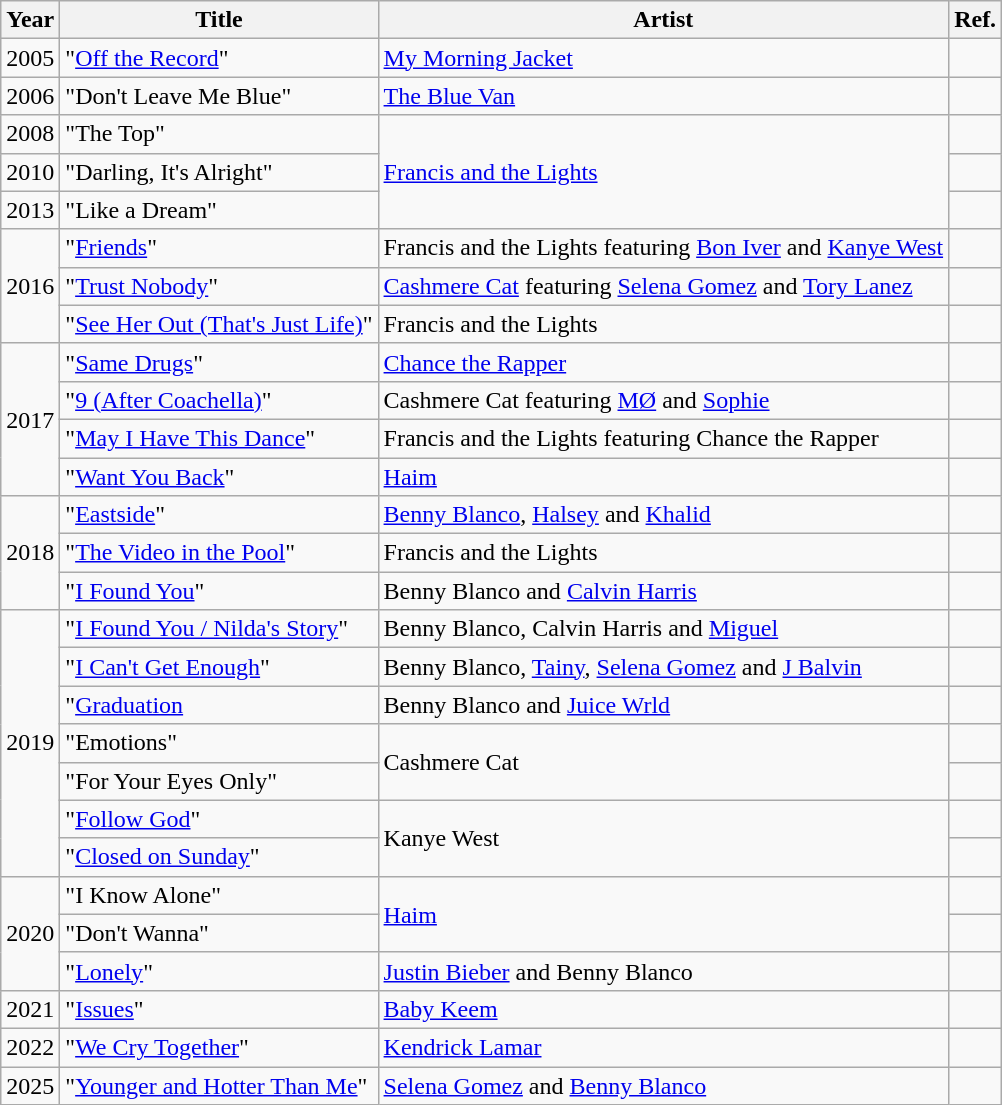<table class="wikitable">
<tr>
<th>Year</th>
<th>Title</th>
<th>Artist</th>
<th>Ref.</th>
</tr>
<tr>
<td>2005</td>
<td>"<a href='#'>Off the Record</a>"</td>
<td><a href='#'>My Morning Jacket</a></td>
<td></td>
</tr>
<tr>
<td>2006</td>
<td>"Don't Leave Me Blue"</td>
<td><a href='#'>The Blue Van</a></td>
<td></td>
</tr>
<tr>
<td>2008</td>
<td>"The Top"</td>
<td rowspan=3><a href='#'>Francis and the Lights</a></td>
<td></td>
</tr>
<tr>
<td>2010</td>
<td>"Darling, It's Alright"</td>
<td></td>
</tr>
<tr>
<td>2013</td>
<td>"Like a Dream"</td>
<td></td>
</tr>
<tr>
<td rowspan=3>2016</td>
<td>"<a href='#'>Friends</a>"</td>
<td>Francis and the Lights featuring <a href='#'>Bon Iver</a> and <a href='#'>Kanye West</a></td>
<td></td>
</tr>
<tr>
<td>"<a href='#'>Trust Nobody</a>"</td>
<td><a href='#'>Cashmere Cat</a> featuring <a href='#'>Selena Gomez</a> and <a href='#'>Tory Lanez</a></td>
<td></td>
</tr>
<tr>
<td>"<a href='#'>See Her Out (That's Just Life)</a>"</td>
<td>Francis and the Lights</td>
<td></td>
</tr>
<tr>
<td rowspan=4>2017</td>
<td>"<a href='#'>Same Drugs</a>"</td>
<td><a href='#'>Chance the Rapper</a></td>
<td></td>
</tr>
<tr>
<td>"<a href='#'>9 (After Coachella)</a>"</td>
<td>Cashmere Cat featuring <a href='#'>MØ</a> and <a href='#'>Sophie</a></td>
<td></td>
</tr>
<tr>
<td>"<a href='#'>May I Have This Dance</a>"</td>
<td>Francis and the Lights featuring Chance the Rapper</td>
<td></td>
</tr>
<tr>
<td>"<a href='#'>Want You Back</a>"</td>
<td><a href='#'>Haim</a></td>
<td></td>
</tr>
<tr>
<td rowspan=3>2018</td>
<td>"<a href='#'>Eastside</a>"</td>
<td><a href='#'>Benny Blanco</a>, <a href='#'>Halsey</a> and <a href='#'>Khalid</a></td>
<td></td>
</tr>
<tr>
<td>"<a href='#'>The Video in the Pool</a>"</td>
<td>Francis and the Lights</td>
<td></td>
</tr>
<tr>
<td>"<a href='#'>I Found You</a>"</td>
<td>Benny Blanco and <a href='#'>Calvin Harris</a></td>
<td></td>
</tr>
<tr>
<td rowspan=7>2019</td>
<td>"<a href='#'>I Found You / Nilda's Story</a>"</td>
<td>Benny Blanco, Calvin Harris and <a href='#'>Miguel</a></td>
<td></td>
</tr>
<tr>
<td>"<a href='#'>I Can't Get Enough</a>"</td>
<td>Benny Blanco, <a href='#'>Tainy</a>, <a href='#'>Selena Gomez</a> and <a href='#'>J Balvin</a></td>
<td></td>
</tr>
<tr>
<td>"<a href='#'>Graduation</a></td>
<td>Benny Blanco and <a href='#'>Juice Wrld</a></td>
<td></td>
</tr>
<tr>
<td>"Emotions"</td>
<td rowspan=2>Cashmere Cat</td>
<td></td>
</tr>
<tr>
<td>"For Your Eyes Only"</td>
<td></td>
</tr>
<tr>
<td>"<a href='#'>Follow God</a>"</td>
<td rowspan=2>Kanye West</td>
<td></td>
</tr>
<tr>
<td>"<a href='#'>Closed on Sunday</a>"</td>
<td></td>
</tr>
<tr>
<td rowspan=3>2020</td>
<td>"I Know Alone"</td>
<td rowspan=2><a href='#'>Haim</a></td>
<td></td>
</tr>
<tr>
<td>"Don't Wanna"</td>
<td></td>
</tr>
<tr>
<td>"<a href='#'>Lonely</a>"</td>
<td><a href='#'>Justin Bieber</a> and Benny Blanco</td>
<td></td>
</tr>
<tr>
<td>2021</td>
<td>"<a href='#'>Issues</a>"</td>
<td><a href='#'>Baby Keem</a></td>
<td></td>
</tr>
<tr>
<td>2022</td>
<td>"<a href='#'>We Cry Together</a>"</td>
<td><a href='#'>Kendrick Lamar</a></td>
<td></td>
</tr>
<tr>
<td>2025</td>
<td>"<a href='#'>Younger and Hotter Than Me</a>"</td>
<td><a href='#'>Selena Gomez</a> and <a href='#'>Benny Blanco</a></td>
<td></td>
</tr>
</table>
